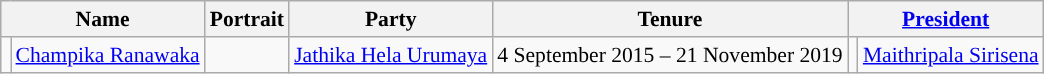<table class="wikitable" style="margin:1em auto; font-size:90%; text-align:center;">
<tr>
<th colspan="2">Name</th>
<th>Portrait</th>
<th>Party</th>
<th>Tenure</th>
<th colspan="2"><a href='#'>President</a></th>
</tr>
<tr>
<td !align="center" style="background:"></td>
<td><a href='#'>Champika Ranawaka</a></td>
<td></td>
<td><a href='#'>Jathika Hela Urumaya</a></td>
<td>4 September 2015 – 21 November 2019</td>
<td !align="center" style="background:"></td>
<td><a href='#'>Maithripala Sirisena</a></td>
</tr>
</table>
